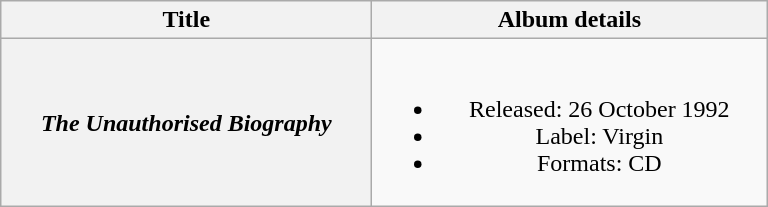<table class="wikitable plainrowheaders" style="text-align:center;">
<tr>
<th scope="col" style="width:15em;">Title</th>
<th scope="col" style="width:16em;">Album details</th>
</tr>
<tr>
<th scope="row"><em>The Unauthorised Biography</em></th>
<td><br><ul><li>Released: 26 October 1992 </li><li>Label: Virgin</li><li>Formats: CD</li></ul></td>
</tr>
</table>
